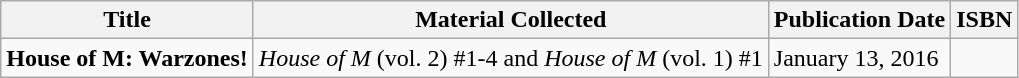<table class="wikitable">
<tr>
<th>Title</th>
<th>Material Collected</th>
<th>Publication Date</th>
<th>ISBN</th>
</tr>
<tr>
<td><strong>House of M: Warzones!</strong></td>
<td><em>House of M</em> (vol. 2) #1-4 and <em>House of M</em> (vol. 1) #1</td>
<td>January 13, 2016</td>
<td></td>
</tr>
</table>
